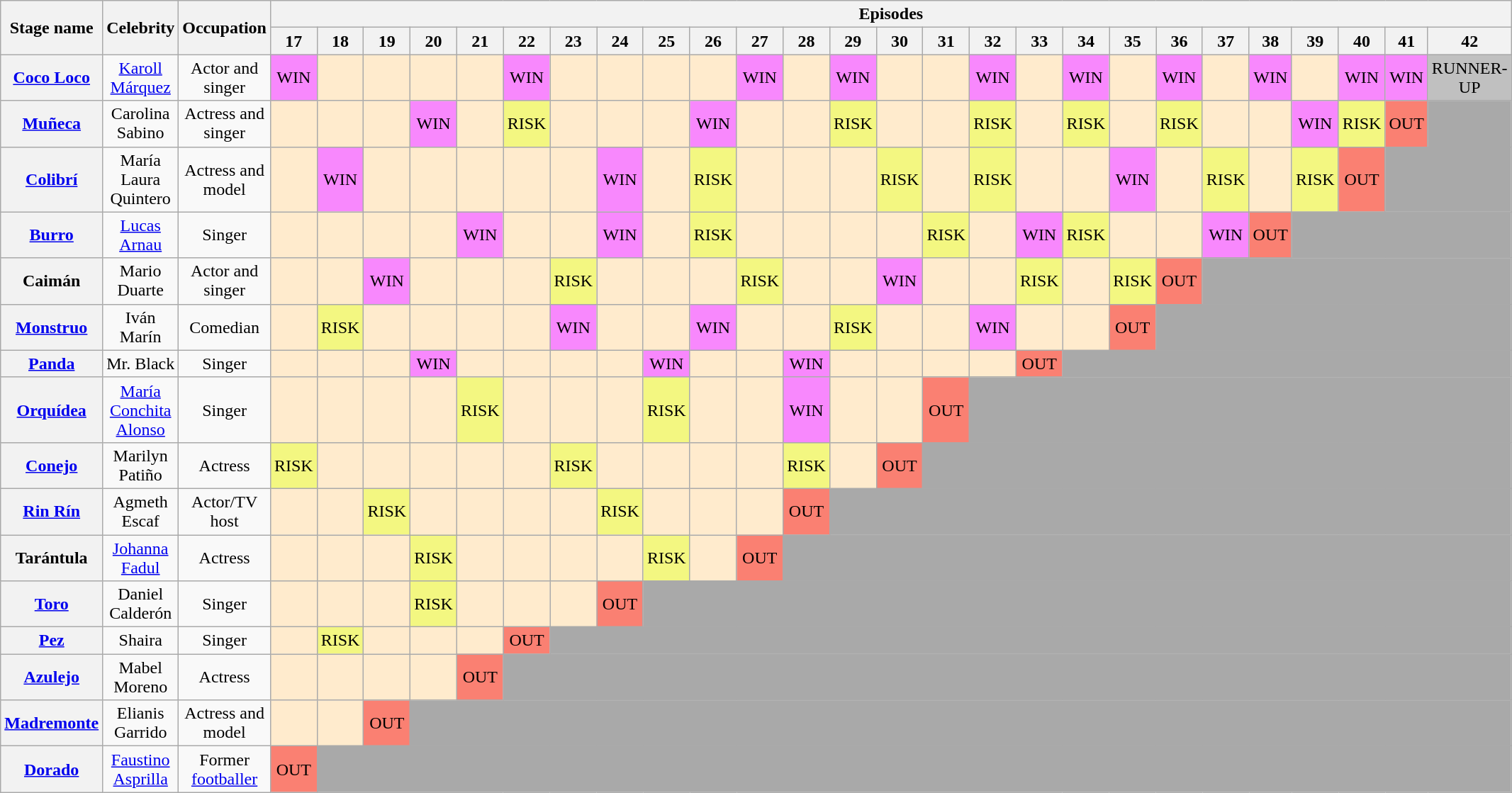<table class="wikitable" style="text-align:center">
<tr>
<th rowspan="2">Stage name</th>
<th rowspan="2">Celebrity</th>
<th rowspan="2">Occupation</th>
<th colspan="26">Episodes</th>
</tr>
<tr>
<th>17</th>
<th>18</th>
<th>19</th>
<th>20</th>
<th>21</th>
<th>22</th>
<th>23</th>
<th>24</th>
<th>25</th>
<th>26</th>
<th>27</th>
<th>28</th>
<th>29</th>
<th>30</th>
<th>31</th>
<th>32</th>
<th>33</th>
<th>34</th>
<th>35</th>
<th>36</th>
<th>37</th>
<th>38</th>
<th>39</th>
<th>40</th>
<th>41</th>
<th>42</th>
</tr>
<tr>
<th><a href='#'>Coco Loco</a></th>
<td><a href='#'>Karoll Márquez</a></td>
<td>Actor and singer</td>
<td bgcolor=#F888FD>WIN</td>
<td bgcolor=#FFEBCD></td>
<td bgcolor=#FFEBCD></td>
<td bgcolor=#FFEBCD></td>
<td bgcolor=#FFEBCD></td>
<td bgcolor=#F888FD>WIN</td>
<td bgcolor=#FFEBCD></td>
<td bgcolor=#FFEBCD></td>
<td bgcolor=#FFEBCD></td>
<td bgcolor=#FFEBCD></td>
<td bgcolor=#F888FD>WIN</td>
<td bgcolor=#FFEBCD></td>
<td bgcolor=#F888FD>WIN</td>
<td bgcolor=#FFEBCD></td>
<td bgcolor=#FFEBCD></td>
<td bgcolor=#F888FD>WIN</td>
<td bgcolor=#FFEBCD></td>
<td bgcolor=#F888FD>WIN</td>
<td bgcolor=#FFEBCD></td>
<td bgcolor=#F888FD>WIN</td>
<td bgcolor=#FFEBCD></td>
<td bgcolor=#F888FD>WIN</td>
<td bgcolor=#FFEBCD></td>
<td bgcolor=#F888FD>WIN</td>
<td bgcolor=#F888FD>WIN</td>
<td bgcolor=silver>RUNNER-UP</td>
</tr>
<tr>
<th><a href='#'>Muñeca</a></th>
<td>Carolina Sabino</td>
<td>Actress and singer</td>
<td bgcolor=#FFEBCD></td>
<td bgcolor=#FFEBCD></td>
<td bgcolor=#FFEBCD></td>
<td bgcolor=#F888FD>WIN</td>
<td bgcolor=#FFEBCD></td>
<td bgcolor=#F3F781>RISK</td>
<td bgcolor=#FFEBCD></td>
<td bgcolor=#FFEBCD></td>
<td bgcolor=#FFEBCD></td>
<td bgcolor=#F888FD>WIN</td>
<td bgcolor=#FFEBCD></td>
<td bgcolor=#FFEBCD></td>
<td bgcolor=#F3F781>RISK</td>
<td bgcolor=#FFEBCD></td>
<td bgcolor=#FFEBCD></td>
<td bgcolor=#F3F781>RISK</td>
<td bgcolor=#FFEBCD></td>
<td bgcolor=#F3F781>RISK</td>
<td bgcolor=#FFEBCD></td>
<td bgcolor=#F3F781>RISK</td>
<td bgcolor=#FFEBCD></td>
<td bgcolor=#FFEBCD></td>
<td bgcolor=#F888FD>WIN</td>
<td bgcolor=#F3F781>RISK</td>
<td bgcolor=salmon>OUT</td>
<td bgcolor="darkgrey"></td>
</tr>
<tr>
<th><a href='#'>Colibrí</a></th>
<td>María Laura Quintero</td>
<td>Actress and model</td>
<td bgcolor=#FFEBCD></td>
<td bgcolor=#F888FD>WIN</td>
<td bgcolor=#FFEBCD></td>
<td bgcolor=#FFEBCD></td>
<td bgcolor=#FFEBCD></td>
<td bgcolor=#FFEBCD></td>
<td bgcolor=#FFEBCD></td>
<td bgcolor=#F888FD>WIN</td>
<td bgcolor=#FFEBCD></td>
<td bgcolor=#F3F781>RISK</td>
<td bgcolor=#FFEBCD></td>
<td bgcolor=#FFEBCD></td>
<td bgcolor=#FFEBCD></td>
<td bgcolor=#F3F781>RISK</td>
<td bgcolor=#FFEBCD></td>
<td bgcolor=#F3F781>RISK</td>
<td bgcolor=#FFEBCD></td>
<td bgcolor=#FFEBCD></td>
<td bgcolor=#F888FD>WIN</td>
<td bgcolor=#FFEBCD></td>
<td bgcolor=#F3F781>RISK</td>
<td bgcolor=#FFEBCD></td>
<td bgcolor=#F3F781>RISK</td>
<td bgcolor=salmon>OUT</td>
<td colspan="2" bgcolor="darkgrey"></td>
</tr>
<tr>
<th><a href='#'>Burro</a></th>
<td><a href='#'>Lucas Arnau</a></td>
<td>Singer</td>
<td bgcolor=#FFEBCD></td>
<td bgcolor=#FFEBCD></td>
<td bgcolor=#FFEBCD></td>
<td bgcolor=#FFEBCD></td>
<td bgcolor=#F888FD>WIN</td>
<td bgcolor=#FFEBCD></td>
<td bgcolor=#FFEBCD></td>
<td bgcolor=#F888FD>WIN</td>
<td bgcolor=#FFEBCD></td>
<td bgcolor=#F3F781>RISK</td>
<td bgcolor=#FFEBCD></td>
<td bgcolor=#FFEBCD></td>
<td bgcolor=#FFEBCD></td>
<td bgcolor=#FFEBCD></td>
<td bgcolor=#F3F781>RISK</td>
<td bgcolor=#FFEBCD></td>
<td bgcolor=#F888FD>WIN</td>
<td bgcolor=#F3F781>RISK</td>
<td bgcolor=#FFEBCD></td>
<td bgcolor=#FFEBCD></td>
<td bgcolor=#F888FD>WIN</td>
<td bgcolor=salmon>OUT</td>
<td colspan="4" bgcolor="darkgrey"></td>
</tr>
<tr>
<th>Caimán</th>
<td>Mario Duarte</td>
<td>Actor and singer</td>
<td bgcolor=#FFEBCD></td>
<td bgcolor=#FFEBCD></td>
<td bgcolor=#F888FD>WIN</td>
<td bgcolor=#FFEBCD></td>
<td bgcolor=#FFEBCD></td>
<td bgcolor=#FFEBCD></td>
<td bgcolor=#F3F781>RISK</td>
<td bgcolor=#FFEBCD></td>
<td bgcolor=#FFEBCD></td>
<td bgcolor=#FFEBCD></td>
<td bgcolor=#F3F781>RISK</td>
<td bgcolor=#FFEBCD></td>
<td bgcolor=#FFEBCD></td>
<td bgcolor=#F888FD>WIN</td>
<td bgcolor=#FFEBCD></td>
<td bgcolor=#FFEBCD></td>
<td bgcolor=#F3F781>RISK</td>
<td bgcolor=#FFEBCD></td>
<td bgcolor=#F3F781>RISK</td>
<td bgcolor=salmon>OUT</td>
<td colspan="6" bgcolor="darkgrey"></td>
</tr>
<tr>
<th><a href='#'>Monstruo</a></th>
<td>Iván Marín</td>
<td>Comedian</td>
<td bgcolor=#FFEBCD></td>
<td bgcolor=#F3F781>RISK</td>
<td bgcolor=#FFEBCD></td>
<td bgcolor=#FFEBCD></td>
<td bgcolor=#FFEBCD></td>
<td bgcolor=#FFEBCD></td>
<td bgcolor=#F888FD>WIN</td>
<td bgcolor=#FFEBCD></td>
<td bgcolor=#FFEBCD></td>
<td bgcolor=#F888FD>WIN</td>
<td bgcolor=#FFEBCD></td>
<td bgcolor=#FFEBCD></td>
<td bgcolor=#F3F781>RISK</td>
<td bgcolor=#FFEBCD></td>
<td bgcolor=#FFEBCD></td>
<td bgcolor=#F888FD>WIN</td>
<td bgcolor=#FFEBCD></td>
<td bgcolor=#FFEBCD></td>
<td bgcolor=salmon>OUT</td>
<td colspan="7" bgcolor="darkgrey"></td>
</tr>
<tr>
<th><a href='#'>Panda</a></th>
<td>Mr. Black</td>
<td>Singer</td>
<td bgcolor=#FFEBCD></td>
<td bgcolor=#FFEBCD></td>
<td bgcolor=#FFEBCD></td>
<td bgcolor=#F888FD>WIN</td>
<td bgcolor=#FFEBCD></td>
<td bgcolor=#FFEBCD></td>
<td bgcolor=#FFEBCD></td>
<td bgcolor=#FFEBCD></td>
<td bgcolor=#F888FD>WIN</td>
<td bgcolor=#FFEBCD></td>
<td bgcolor=#FFEBCD></td>
<td bgcolor=#F888FD>WIN</td>
<td bgcolor=#FFEBCD></td>
<td bgcolor=#FFEBCD></td>
<td bgcolor=#FFEBCD></td>
<td bgcolor=#FFEBCD></td>
<td bgcolor=salmon>OUT</td>
<td colspan="9" bgcolor="darkgrey"></td>
</tr>
<tr>
<th><a href='#'>Orquídea</a></th>
<td><a href='#'>María Conchita Alonso</a></td>
<td>Singer</td>
<td bgcolor=#FFEBCD></td>
<td bgcolor=#FFEBCD></td>
<td bgcolor=#FFEBCD></td>
<td bgcolor=#FFEBCD></td>
<td bgcolor=#F3F781>RISK</td>
<td bgcolor=#FFEBCD></td>
<td bgcolor=#FFEBCD></td>
<td bgcolor=#FFEBCD></td>
<td bgcolor=#F3F781>RISK</td>
<td bgcolor=#FFEBCD></td>
<td bgcolor=#FFEBCD></td>
<td bgcolor=#F888FD>WIN</td>
<td bgcolor=#FFEBCD></td>
<td bgcolor=#FFEBCD></td>
<td bgcolor=salmon>OUT</td>
<td colspan="11" bgcolor="darkgrey"></td>
</tr>
<tr>
<th><a href='#'>Conejo</a></th>
<td>Marilyn Patiño</td>
<td>Actress</td>
<td bgcolor=#F3F781>RISK</td>
<td bgcolor=#FFEBCD></td>
<td bgcolor=#FFEBCD></td>
<td bgcolor=#FFEBCD></td>
<td bgcolor=#FFEBCD></td>
<td bgcolor=#FFEBCD></td>
<td bgcolor=#F3F781>RISK</td>
<td bgcolor=#FFEBCD></td>
<td bgcolor=#FFEBCD></td>
<td bgcolor=#FFEBCD></td>
<td bgcolor=#FFEBCD></td>
<td bgcolor=#F3F781>RISK</td>
<td bgcolor=#FFEBCD></td>
<td bgcolor=salmon>OUT</td>
<td colspan="12" bgcolor="darkgrey"></td>
</tr>
<tr>
<th><a href='#'>Rin Rín</a></th>
<td>Agmeth Escaf</td>
<td>Actor/TV host</td>
<td bgcolor=#FFEBCD></td>
<td bgcolor=#FFEBCD></td>
<td bgcolor=#F3F781>RISK</td>
<td bgcolor=#FFEBCD></td>
<td bgcolor=#FFEBCD></td>
<td bgcolor=#FFEBCD></td>
<td bgcolor=#FFEBCD></td>
<td bgcolor=#F3F781>RISK</td>
<td bgcolor=#FFEBCD></td>
<td bgcolor=#FFEBCD></td>
<td bgcolor=#FFEBCD></td>
<td bgcolor=salmon>OUT</td>
<td colspan="14" bgcolor="darkgrey"></td>
</tr>
<tr>
<th>Tarántula</th>
<td><a href='#'>Johanna Fadul</a></td>
<td>Actress</td>
<td bgcolor=#FFEBCD></td>
<td bgcolor=#FFEBCD></td>
<td bgcolor=#FFEBCD></td>
<td bgcolor=#F3F781>RISK</td>
<td bgcolor=#FFEBCD></td>
<td bgcolor=#FFEBCD></td>
<td bgcolor=#FFEBCD></td>
<td bgcolor=#FFEBCD></td>
<td bgcolor=#F3F781>RISK</td>
<td bgcolor=#FFEBCD></td>
<td bgcolor=salmon>OUT</td>
<td colspan="15" bgcolor="darkgrey"></td>
</tr>
<tr>
<th><a href='#'>Toro</a></th>
<td>Daniel Calderón</td>
<td>Singer</td>
<td bgcolor=#FFEBCD></td>
<td bgcolor=#FFEBCD></td>
<td bgcolor=#FFEBCD></td>
<td bgcolor=#F3F781>RISK</td>
<td bgcolor=#FFEBCD></td>
<td bgcolor=#FFEBCD></td>
<td bgcolor=#FFEBCD></td>
<td bgcolor=salmon>OUT</td>
<td colspan="18" bgcolor="darkgrey"></td>
</tr>
<tr>
<th><a href='#'>Pez</a></th>
<td>Shaira</td>
<td>Singer</td>
<td bgcolor=#FFEBCD></td>
<td bgcolor=#F3F781>RISK</td>
<td bgcolor=#FFEBCD></td>
<td bgcolor=#FFEBCD></td>
<td bgcolor=#FFEBCD></td>
<td bgcolor=salmon>OUT</td>
<td colspan="20" bgcolor="darkgrey"></td>
</tr>
<tr>
<th><a href='#'>Azulejo</a></th>
<td>Mabel Moreno</td>
<td>Actress</td>
<td bgcolor=#FFEBCD></td>
<td bgcolor=#FFEBCD></td>
<td bgcolor=#FFEBCD></td>
<td bgcolor=#FFEBCD></td>
<td bgcolor=salmon>OUT</td>
<td colspan="21" bgcolor="darkgrey"></td>
</tr>
<tr>
<th><a href='#'>Madremonte</a></th>
<td>Elianis Garrido</td>
<td>Actress and model</td>
<td bgcolor=#FFEBCD></td>
<td bgcolor=#FFEBCD></td>
<td bgcolor=salmon>OUT</td>
<td colspan="23" bgcolor="darkgrey"></td>
</tr>
<tr>
<th><a href='#'>Dorado</a></th>
<td><a href='#'>Faustino Asprilla</a></td>
<td>Former <a href='#'>footballer</a></td>
<td bgcolor=salmon>OUT</td>
<td colspan="25" bgcolor="darkgrey"></td>
</tr>
</table>
